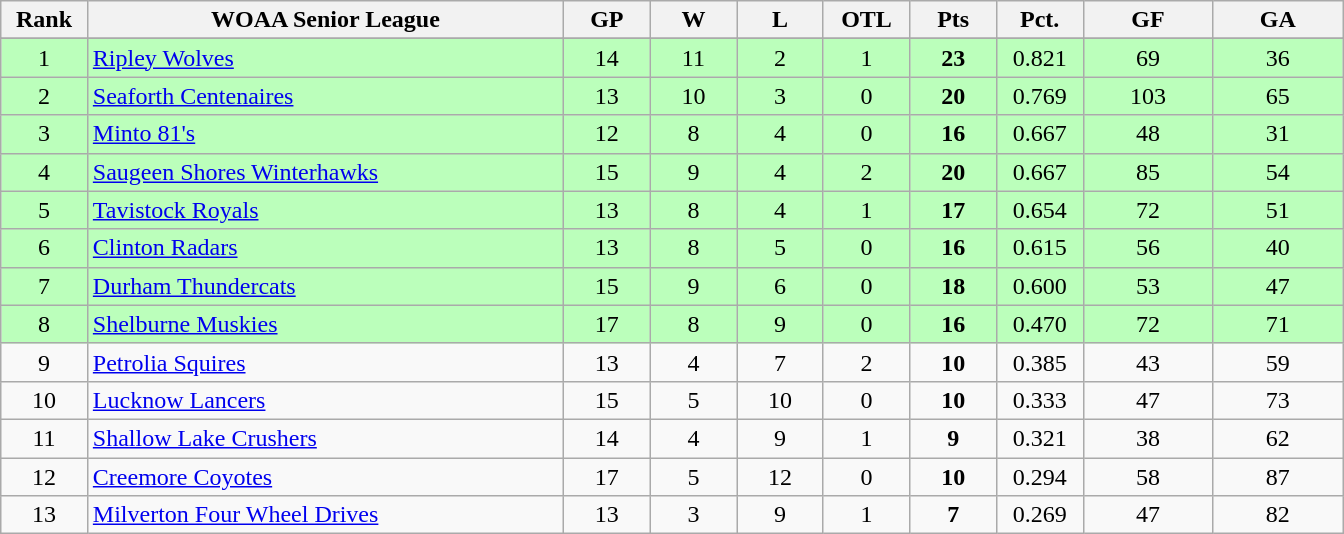<table class="wikitable" style="text-align:center" width:50em">
<tr>
<th bgcolor="#DDDDFF" width="5%">Rank</th>
<th bgcolor="#DDDDFF" width="27.5%">WOAA Senior League</th>
<th bgcolor="#DDDDFF" width="5%">GP</th>
<th bgcolor="#DDDDFF" width="5%">W</th>
<th bgcolor="#DDDDFF" width="5%">L</th>
<th bgcolor="#DDDDFF" width="5%">OTL</th>
<th bgcolor="#DDDDFF" width="5%">Pts</th>
<th bgcolor="#DDDDFF" width="5%">Pct.</th>
<th bgcolor="#DDDDFF" width="7.5%">GF</th>
<th bgcolor="#DDDDFF" width="7.5%">GA</th>
</tr>
<tr>
</tr>
<tr bgcolor="#bbffbb">
<td>1</td>
<td align=left><a href='#'>Ripley Wolves</a></td>
<td>14</td>
<td>11</td>
<td>2</td>
<td>1</td>
<td><strong>23</strong></td>
<td>0.821</td>
<td>69</td>
<td>36</td>
</tr>
<tr bgcolor="#bbffbb">
<td>2</td>
<td align=left><a href='#'>Seaforth Centenaires</a></td>
<td>13</td>
<td>10</td>
<td>3</td>
<td>0</td>
<td><strong>20</strong></td>
<td>0.769</td>
<td>103</td>
<td>65</td>
</tr>
<tr bgcolor="#bbffbb">
<td>3</td>
<td align=left><a href='#'>Minto 81's</a></td>
<td>12</td>
<td>8</td>
<td>4</td>
<td>0</td>
<td><strong>16</strong></td>
<td>0.667</td>
<td>48</td>
<td>31</td>
</tr>
<tr bgcolor="#bbffbb">
<td>4</td>
<td align=left><a href='#'>Saugeen Shores Winterhawks</a></td>
<td>15</td>
<td>9</td>
<td>4</td>
<td>2</td>
<td><strong>20</strong></td>
<td>0.667</td>
<td>85</td>
<td>54</td>
</tr>
<tr bgcolor="#bbffbb">
<td>5</td>
<td align=left><a href='#'>Tavistock Royals</a></td>
<td>13</td>
<td>8</td>
<td>4</td>
<td>1</td>
<td><strong>17</strong></td>
<td>0.654</td>
<td>72</td>
<td>51</td>
</tr>
<tr bgcolor="#bbffbb">
<td>6</td>
<td align=left><a href='#'>Clinton Radars</a></td>
<td>13</td>
<td>8</td>
<td>5</td>
<td>0</td>
<td><strong>16</strong></td>
<td>0.615</td>
<td>56</td>
<td>40</td>
</tr>
<tr bgcolor="#bbffbb">
<td>7</td>
<td align=left><a href='#'>Durham Thundercats</a></td>
<td>15</td>
<td>9</td>
<td>6</td>
<td>0</td>
<td><strong>18</strong></td>
<td>0.600</td>
<td>53</td>
<td>47</td>
</tr>
<tr bgcolor="#bbffbb">
<td>8</td>
<td align=left><a href='#'>Shelburne Muskies</a></td>
<td>17</td>
<td>8</td>
<td>9</td>
<td>0</td>
<td><strong>16</strong></td>
<td>0.470</td>
<td>72</td>
<td>71</td>
</tr>
<tr>
<td>9</td>
<td align=left><a href='#'>Petrolia Squires</a></td>
<td>13</td>
<td>4</td>
<td>7</td>
<td>2</td>
<td><strong>10</strong></td>
<td>0.385</td>
<td>43</td>
<td>59</td>
</tr>
<tr>
<td>10</td>
<td align=left><a href='#'>Lucknow Lancers</a></td>
<td>15</td>
<td>5</td>
<td>10</td>
<td>0</td>
<td><strong>10</strong></td>
<td>0.333</td>
<td>47</td>
<td>73</td>
</tr>
<tr>
<td>11</td>
<td align=left><a href='#'>Shallow Lake Crushers</a></td>
<td>14</td>
<td>4</td>
<td>9</td>
<td>1</td>
<td><strong>9</strong></td>
<td>0.321</td>
<td>38</td>
<td>62</td>
</tr>
<tr>
<td>12</td>
<td align=left><a href='#'>Creemore Coyotes</a></td>
<td>17</td>
<td>5</td>
<td>12</td>
<td>0</td>
<td><strong>10</strong></td>
<td>0.294</td>
<td>58</td>
<td>87</td>
</tr>
<tr>
<td>13</td>
<td align=left><a href='#'>Milverton Four Wheel Drives</a></td>
<td>13</td>
<td>3</td>
<td>9</td>
<td>1</td>
<td><strong>7</strong></td>
<td>0.269</td>
<td>47</td>
<td>82</td>
</tr>
</table>
